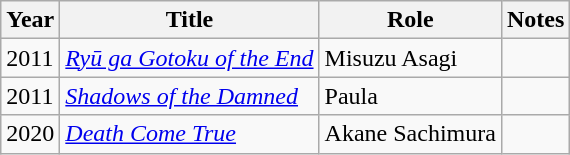<table class="wikitable sortable">
<tr>
<th>Year</th>
<th>Title</th>
<th>Role</th>
<th>Notes</th>
</tr>
<tr>
<td>2011</td>
<td><em><a href='#'>Ryū ga Gotoku of the End</a></em></td>
<td>Misuzu Asagi</td>
<td></td>
</tr>
<tr>
<td>2011</td>
<td><em><a href='#'>Shadows of the Damned</a></em></td>
<td>Paula</td>
<td></td>
</tr>
<tr>
<td>2020</td>
<td><em><a href='#'>Death Come True</a></em></td>
<td>Akane Sachimura</td>
<td></td>
</tr>
</table>
